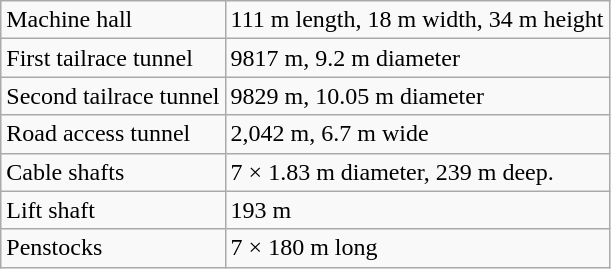<table class="wikitable">
<tr>
<td>Machine hall</td>
<td>111 m length, 18 m width, 34 m height</td>
</tr>
<tr>
<td>First tailrace tunnel</td>
<td>9817 m, 9.2 m diameter</td>
</tr>
<tr>
<td>Second tailrace tunnel</td>
<td>9829 m, 10.05 m diameter</td>
</tr>
<tr>
<td>Road access tunnel</td>
<td>2,042 m, 6.7 m wide</td>
</tr>
<tr>
<td>Cable shafts</td>
<td>7 × 1.83 m diameter, 239 m deep.</td>
</tr>
<tr>
<td>Lift shaft</td>
<td>193 m</td>
</tr>
<tr>
<td>Penstocks</td>
<td>7 × 180 m long</td>
</tr>
</table>
